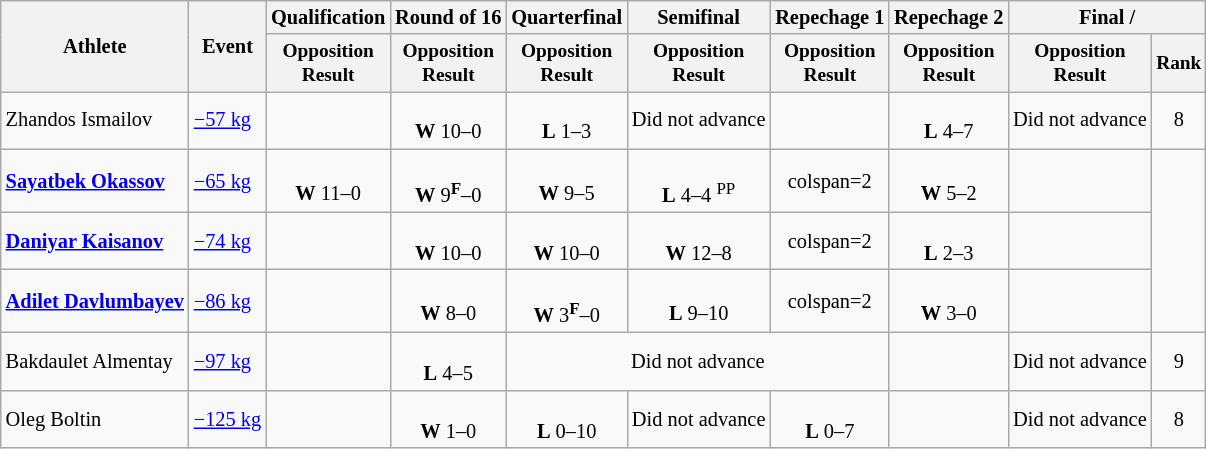<table class=wikitable style=font-size:85%;text-align:center>
<tr>
<th rowspan="2">Athlete</th>
<th rowspan="2">Event</th>
<th>Qualification</th>
<th>Round of 16</th>
<th>Quarterfinal</th>
<th>Semifinal</th>
<th>Repechage 1</th>
<th>Repechage 2</th>
<th colspan=2>Final / </th>
</tr>
<tr style="font-size: 95%">
<th>Opposition<br>Result</th>
<th>Opposition<br>Result</th>
<th>Opposition<br>Result</th>
<th>Opposition<br>Result</th>
<th>Opposition<br>Result</th>
<th>Opposition<br>Result</th>
<th>Opposition<br>Result</th>
<th>Rank</th>
</tr>
<tr>
<td align=left>Zhandos Ismailov</td>
<td align=left><a href='#'>−57 kg</a></td>
<td></td>
<td><br><strong>W</strong> 10–0</td>
<td><br><strong>L</strong> 1–3</td>
<td>Did not advance</td>
<td></td>
<td><br><strong>L</strong> 4–7</td>
<td>Did not advance</td>
<td>8</td>
</tr>
<tr>
<td align=left><strong><a href='#'>Sayatbek Okassov</a></strong></td>
<td align=left><a href='#'>−65 kg</a></td>
<td><br><strong>W</strong> 11–0</td>
<td><br><strong>W</strong> 9<sup><strong>F</strong></sup>–0</td>
<td><br><strong>W</strong> 9–5</td>
<td><br><strong>L</strong> 4–4 <sup>PP</sup></td>
<td>colspan=2 </td>
<td><br><strong>W</strong> 5–2</td>
<td></td>
</tr>
<tr>
<td align=left><strong><a href='#'>Daniyar Kaisanov</a></strong></td>
<td align=left><a href='#'>−74 kg</a></td>
<td></td>
<td><br><strong>W</strong> 10–0</td>
<td><br><strong>W</strong> 10–0</td>
<td><br><strong>W</strong> 12–8</td>
<td>colspan=2 </td>
<td><br><strong>L</strong> 2–3</td>
<td></td>
</tr>
<tr>
<td align=left><strong><a href='#'>Adilet Davlumbayev</a></strong></td>
<td align=left><a href='#'>−86 kg</a></td>
<td></td>
<td><br><strong>W</strong> 8–0</td>
<td><br><strong>W</strong> 3<sup><strong>F</strong></sup>–0</td>
<td><br><strong>L</strong> 9–10</td>
<td>colspan=2 </td>
<td><br><strong>W</strong> 3–0</td>
<td></td>
</tr>
<tr>
<td align=left>Bakdaulet Almentay</td>
<td align=left><a href='#'>−97 kg</a></td>
<td></td>
<td><br><strong>L</strong> 4–5</td>
<td colspan=3>Did not advance</td>
<td></td>
<td>Did not advance</td>
<td>9</td>
</tr>
<tr>
<td align=left>Oleg Boltin</td>
<td align=left><a href='#'>−125 kg</a></td>
<td></td>
<td><br><strong>W</strong> 1–0</td>
<td><br><strong>L</strong> 0–10</td>
<td>Did not advance</td>
<td><br><strong>L</strong> 0–7</td>
<td></td>
<td>Did not advance</td>
<td>8</td>
</tr>
</table>
